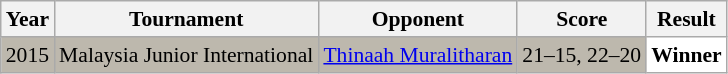<table class="sortable wikitable" style="font-size: 90%;">
<tr>
<th>Year</th>
<th>Tournament</th>
<th>Opponent</th>
<th>Score</th>
<th>Result</th>
</tr>
<tr style="background:#BDB8AD">
<td align="center">2015</td>
<td align="left">Malaysia Junior International</td>
<td align="left"> <a href='#'>Thinaah Muralitharan</a></td>
<td align="left">21–15, 22–20</td>
<td style="text-align:left; background:white"> <strong>Winner</strong></td>
</tr>
</table>
